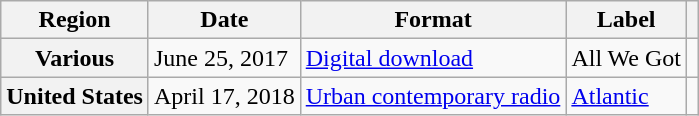<table class="wikitable plainrowheaders">
<tr>
<th scope="col">Region</th>
<th scope="col">Date</th>
<th scope="col">Format</th>
<th scope="col">Label</th>
<th scope="col"></th>
</tr>
<tr>
<th scope="row">Various</th>
<td>June 25, 2017</td>
<td><a href='#'>Digital download</a></td>
<td>All We Got</td>
<td></td>
</tr>
<tr>
<th scope="row">United States</th>
<td>April 17, 2018</td>
<td><a href='#'>Urban contemporary radio</a></td>
<td><a href='#'>Atlantic</a></td>
<td></td>
</tr>
</table>
